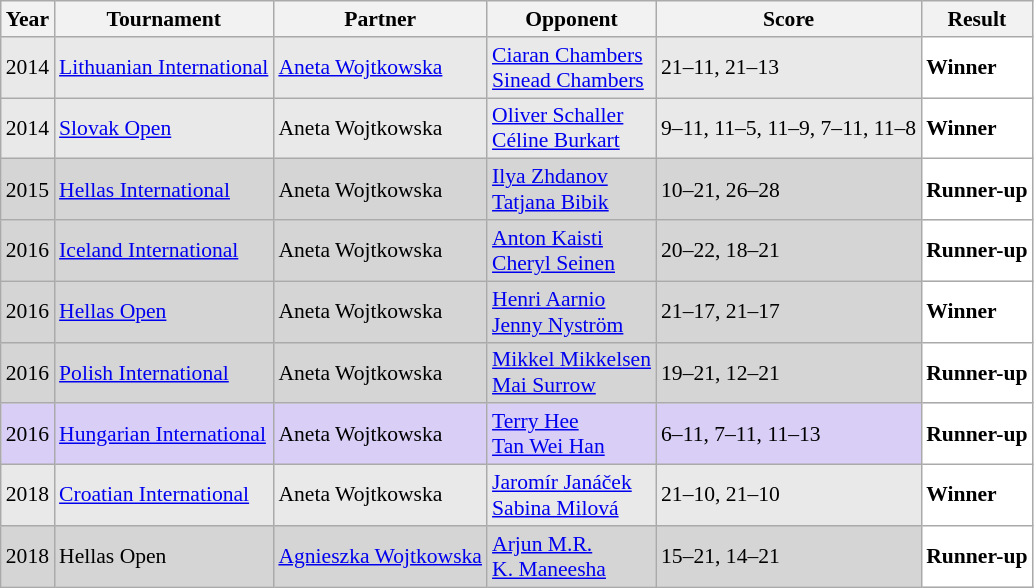<table class="sortable wikitable" style="font-size: 90%;">
<tr>
<th>Year</th>
<th>Tournament</th>
<th>Partner</th>
<th>Opponent</th>
<th>Score</th>
<th>Result</th>
</tr>
<tr style="background:#E9E9E9">
<td align="center">2014</td>
<td align="left"><a href='#'>Lithuanian International</a></td>
<td align="left"> <a href='#'>Aneta Wojtkowska</a></td>
<td align="left"> <a href='#'>Ciaran Chambers</a> <br>  <a href='#'>Sinead Chambers</a></td>
<td align="left">21–11, 21–13</td>
<td style="text-align:left; background:white"> <strong>Winner</strong></td>
</tr>
<tr style="background:#E9E9E9">
<td align="center">2014</td>
<td align="left"><a href='#'>Slovak Open</a></td>
<td align="left"> Aneta Wojtkowska</td>
<td align="left"> <a href='#'>Oliver Schaller</a> <br>  <a href='#'>Céline Burkart</a></td>
<td align="left">9–11, 11–5, 11–9, 7–11, 11–8</td>
<td style="text-align:left; background:white"> <strong>Winner</strong></td>
</tr>
<tr style="background:#D5D5D5">
<td align="center">2015</td>
<td align="left"><a href='#'>Hellas International</a></td>
<td align="left"> Aneta Wojtkowska</td>
<td align="left"> <a href='#'>Ilya Zhdanov</a> <br>  <a href='#'>Tatjana Bibik</a></td>
<td align="left">10–21, 26–28</td>
<td style="text-align:left; background:white"> <strong>Runner-up</strong></td>
</tr>
<tr style="background:#D5D5D5">
<td align="center">2016</td>
<td align="left"><a href='#'>Iceland International</a></td>
<td align="left"> Aneta Wojtkowska</td>
<td align="left"> <a href='#'>Anton Kaisti</a> <br>  <a href='#'>Cheryl Seinen</a></td>
<td align="left">20–22, 18–21</td>
<td style="text-align:left; background:white"> <strong>Runner-up</strong></td>
</tr>
<tr style="background:#D5D5D5">
<td align="center">2016</td>
<td align="left"><a href='#'>Hellas Open</a></td>
<td align="left"> Aneta Wojtkowska</td>
<td align="left"> <a href='#'>Henri Aarnio</a> <br>  <a href='#'>Jenny Nyström</a></td>
<td align="left">21–17, 21–17</td>
<td style="text-align:left; background:white"> <strong>Winner</strong></td>
</tr>
<tr style="background:#D5D5D5">
<td align="center">2016</td>
<td align="left"><a href='#'>Polish International</a></td>
<td align="left"> Aneta Wojtkowska</td>
<td align="left"> <a href='#'>Mikkel Mikkelsen</a> <br>  <a href='#'>Mai Surrow</a></td>
<td align="left">19–21, 12–21</td>
<td style="text-align:left; background:white"> <strong>Runner-up</strong></td>
</tr>
<tr style="background:#D8CEF6">
<td align="center">2016</td>
<td align="left"><a href='#'>Hungarian International</a></td>
<td align="left"> Aneta Wojtkowska</td>
<td align="left"> <a href='#'>Terry Hee</a> <br>  <a href='#'>Tan Wei Han</a></td>
<td align="left">6–11, 7–11, 11–13</td>
<td style="text-align:left; background:white"> <strong>Runner-up</strong></td>
</tr>
<tr style="background:#E9E9E9">
<td align="center">2018</td>
<td align="left"><a href='#'>Croatian International</a></td>
<td align="left"> Aneta Wojtkowska</td>
<td align="left"> <a href='#'>Jaromír Janáček</a> <br>  <a href='#'>Sabina Milová</a></td>
<td align="left">21–10, 21–10</td>
<td style="text-align:left; background:white"> <strong>Winner</strong></td>
</tr>
<tr style="background:#D5D5D5">
<td align="center">2018</td>
<td align="left">Hellas Open</td>
<td align="left"> <a href='#'>Agnieszka Wojtkowska</a></td>
<td align="left"> <a href='#'>Arjun M.R.</a> <br>  <a href='#'>K. Maneesha</a></td>
<td align="left">15–21, 14–21</td>
<td style="text-align:left; background:white"> <strong>Runner-up</strong></td>
</tr>
</table>
